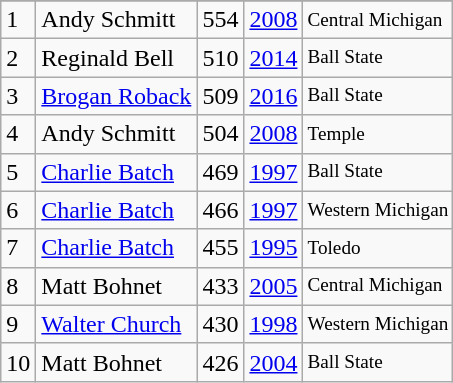<table class="wikitable">
<tr>
</tr>
<tr>
<td>1</td>
<td>Andy Schmitt</td>
<td><abbr>554</abbr></td>
<td><a href='#'>2008</a></td>
<td style="font-size:80%;">Central Michigan</td>
</tr>
<tr>
<td>2</td>
<td>Reginald Bell</td>
<td><abbr>510</abbr></td>
<td><a href='#'>2014</a></td>
<td style="font-size:80%;">Ball State</td>
</tr>
<tr>
<td>3</td>
<td><a href='#'>Brogan Roback</a></td>
<td><abbr>509</abbr></td>
<td><a href='#'>2016</a></td>
<td style="font-size:80%;">Ball State</td>
</tr>
<tr>
<td>4</td>
<td>Andy Schmitt</td>
<td><abbr>504</abbr></td>
<td><a href='#'>2008</a></td>
<td style="font-size:80%;">Temple</td>
</tr>
<tr>
<td>5</td>
<td><a href='#'>Charlie Batch</a></td>
<td>469</td>
<td><a href='#'>1997</a></td>
<td style="font-size:80%;">Ball State</td>
</tr>
<tr>
<td>6</td>
<td><a href='#'>Charlie Batch</a></td>
<td><abbr>466</abbr></td>
<td><a href='#'>1997</a></td>
<td style="font-size:80%;">Western Michigan</td>
</tr>
<tr>
<td>7</td>
<td><a href='#'>Charlie Batch</a></td>
<td><abbr>455</abbr></td>
<td><a href='#'>1995</a></td>
<td style="font-size:80%;">Toledo</td>
</tr>
<tr>
<td>8</td>
<td>Matt Bohnet</td>
<td><abbr>433</abbr></td>
<td><a href='#'>2005</a></td>
<td style="font-size:80%;">Central Michigan</td>
</tr>
<tr>
<td>9</td>
<td><a href='#'>Walter Church</a></td>
<td><abbr>430</abbr></td>
<td><a href='#'>1998</a></td>
<td style="font-size:80%;">Western Michigan</td>
</tr>
<tr>
<td>10</td>
<td>Matt Bohnet</td>
<td><abbr>426</abbr></td>
<td><a href='#'>2004</a></td>
<td style="font-size:80%;">Ball State</td>
</tr>
</table>
